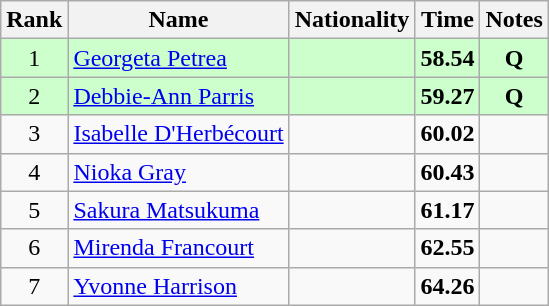<table class="wikitable sortable" style="text-align:center">
<tr>
<th>Rank</th>
<th>Name</th>
<th>Nationality</th>
<th>Time</th>
<th>Notes</th>
</tr>
<tr bgcolor=ccffcc>
<td>1</td>
<td align=left><a href='#'>Georgeta Petrea</a></td>
<td align=left></td>
<td><strong>58.54</strong></td>
<td><strong>Q</strong></td>
</tr>
<tr bgcolor=ccffcc>
<td>2</td>
<td align=left><a href='#'>Debbie-Ann Parris</a></td>
<td align=left></td>
<td><strong>59.27</strong></td>
<td><strong>Q</strong></td>
</tr>
<tr>
<td>3</td>
<td align=left><a href='#'>Isabelle D'Herbécourt</a></td>
<td align=left></td>
<td><strong>60.02</strong></td>
<td></td>
</tr>
<tr>
<td>4</td>
<td align=left><a href='#'>Nioka Gray</a></td>
<td align=left></td>
<td><strong>60.43</strong></td>
<td></td>
</tr>
<tr>
<td>5</td>
<td align=left><a href='#'>Sakura Matsukuma</a></td>
<td align=left></td>
<td><strong>61.17</strong></td>
<td></td>
</tr>
<tr>
<td>6</td>
<td align=left><a href='#'>Mirenda Francourt</a></td>
<td align=left></td>
<td><strong>62.55</strong></td>
<td></td>
</tr>
<tr>
<td>7</td>
<td align=left><a href='#'>Yvonne Harrison</a></td>
<td align=left></td>
<td><strong>64.26</strong></td>
<td></td>
</tr>
</table>
